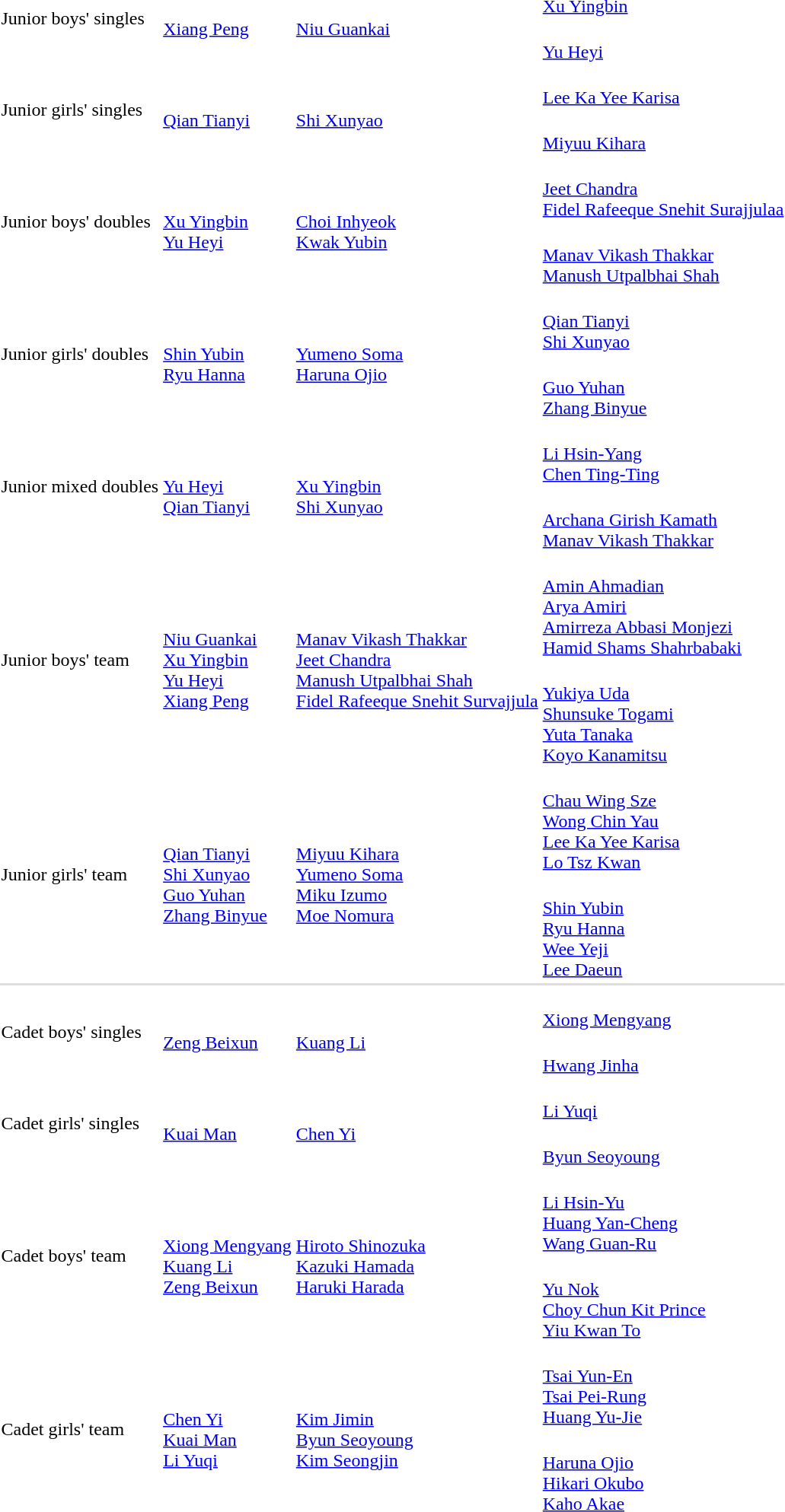<table>
<tr>
<td rowspan=2>Junior boys' singles</td>
<td rowspan=2><br><a href='#'>Xiang Peng</a></td>
<td rowspan=2><br><a href='#'>Niu Guankai</a></td>
<td><br><a href='#'>Xu Yingbin</a></td>
</tr>
<tr>
<td><br><a href='#'>Yu Heyi</a></td>
</tr>
<tr>
<td rowspan=2>Junior girls' singles</td>
<td rowspan=2><br><a href='#'>Qian Tianyi</a></td>
<td rowspan=2><br><a href='#'>Shi Xunyao</a></td>
<td><br><a href='#'>Lee Ka Yee Karisa</a></td>
</tr>
<tr>
<td><br><a href='#'>Miyuu Kihara</a></td>
</tr>
<tr>
<td rowspan=2>Junior boys' doubles</td>
<td rowspan=2><br><a href='#'>Xu Yingbin</a><br><a href='#'>Yu Heyi</a></td>
<td rowspan=2><br><a href='#'>Choi Inhyeok</a><br><a href='#'>Kwak Yubin</a></td>
<td><br><a href='#'>Jeet Chandra</a><br><a href='#'>Fidel Rafeeque Snehit Surajjulaa</a></td>
</tr>
<tr>
<td><br><a href='#'>Manav Vikash Thakkar</a><br><a href='#'>Manush Utpalbhai Shah</a></td>
</tr>
<tr>
<td rowspan=2>Junior girls' doubles</td>
<td rowspan=2><br><a href='#'>Shin Yubin</a><br><a href='#'>Ryu Hanna</a></td>
<td rowspan=2><br><a href='#'>Yumeno Soma</a><br><a href='#'>Haruna Ojio</a></td>
<td><br><a href='#'>Qian Tianyi</a><br><a href='#'>Shi Xunyao</a></td>
</tr>
<tr>
<td><br><a href='#'>Guo Yuhan</a><br><a href='#'>Zhang Binyue</a></td>
</tr>
<tr>
<td rowspan=2>Junior mixed doubles</td>
<td rowspan=2><br><a href='#'>Yu Heyi</a><br><a href='#'>Qian Tianyi</a></td>
<td rowspan=2><br><a href='#'>Xu Yingbin</a><br><a href='#'>Shi Xunyao</a></td>
<td><br><a href='#'>Li Hsin-Yang</a><br><a href='#'>Chen Ting-Ting</a></td>
</tr>
<tr>
<td><br><a href='#'>Archana Girish Kamath</a><br><a href='#'>Manav Vikash Thakkar</a></td>
</tr>
<tr>
<td rowspan=2>Junior boys' team</td>
<td rowspan=2><br><a href='#'>Niu Guankai</a><br><a href='#'>Xu Yingbin</a><br><a href='#'>Yu Heyi</a><br><a href='#'>Xiang Peng</a></td>
<td rowspan=2><br><a href='#'>Manav Vikash Thakkar</a><br><a href='#'>Jeet Chandra</a><br><a href='#'>Manush Utpalbhai Shah</a><br><a href='#'>Fidel Rafeeque Snehit Survajjula</a></td>
<td><br><a href='#'>Amin Ahmadian</a><br><a href='#'>Arya Amiri</a><br><a href='#'>Amirreza Abbasi Monjezi</a><br><a href='#'>Hamid Shams Shahrbabaki</a></td>
</tr>
<tr>
<td><br><a href='#'>Yukiya Uda</a><br><a href='#'>Shunsuke Togami</a><br><a href='#'>Yuta Tanaka</a><br><a href='#'>Koyo Kanamitsu</a></td>
</tr>
<tr>
<td rowspan=2>Junior girls' team</td>
<td rowspan=2><br><a href='#'>Qian Tianyi</a><br><a href='#'>Shi Xunyao</a><br><a href='#'>Guo Yuhan</a><br><a href='#'>Zhang Binyue</a></td>
<td rowspan=2><br><a href='#'>Miyuu Kihara</a><br><a href='#'>Yumeno Soma</a><br><a href='#'>Miku Izumo</a><br><a href='#'>Moe Nomura</a></td>
<td><br><a href='#'>Chau Wing Sze</a><br><a href='#'>Wong Chin Yau</a><br><a href='#'>Lee Ka Yee Karisa</a><br><a href='#'>Lo Tsz Kwan</a></td>
</tr>
<tr>
<td><br><a href='#'>Shin Yubin</a><br><a href='#'>Ryu Hanna</a><br><a href='#'>Wee Yeji</a><br><a href='#'>Lee Daeun</a></td>
</tr>
<tr style="background:#dddddd;">
<td colspan=7></td>
</tr>
<tr>
<td rowspan=2>Cadet boys' singles</td>
<td rowspan=2><br><a href='#'>Zeng Beixun</a></td>
<td rowspan=2><br><a href='#'>Kuang Li</a></td>
<td><br><a href='#'>Xiong Mengyang</a></td>
</tr>
<tr>
<td><br><a href='#'>Hwang Jinha</a></td>
</tr>
<tr>
<td rowspan=2>Cadet girls' singles</td>
<td rowspan=2><br><a href='#'>Kuai Man</a></td>
<td rowspan=2><br><a href='#'>Chen Yi</a></td>
<td><br><a href='#'>Li Yuqi</a></td>
</tr>
<tr>
<td><br><a href='#'>Byun Seoyoung</a></td>
</tr>
<tr>
<td rowspan=2>Cadet boys' team</td>
<td rowspan=2><br><a href='#'>Xiong Mengyang</a><br><a href='#'>Kuang Li</a><br><a href='#'>Zeng Beixun</a></td>
<td rowspan=2><br><a href='#'>Hiroto Shinozuka</a><br><a href='#'>Kazuki Hamada</a><br><a href='#'>Haruki Harada</a></td>
<td><br><a href='#'>Li Hsin-Yu</a><br><a href='#'>Huang Yan-Cheng</a><br><a href='#'>Wang Guan-Ru</a></td>
</tr>
<tr>
<td><br><a href='#'>Yu Nok</a><br><a href='#'>Choy Chun Kit Prince</a><br><a href='#'>Yiu Kwan To</a></td>
</tr>
<tr>
<td rowspan=2>Cadet girls' team</td>
<td rowspan=2><br><a href='#'>Chen Yi</a><br><a href='#'>Kuai Man</a><br><a href='#'>Li Yuqi</a></td>
<td rowspan=2><br><a href='#'>Kim Jimin</a><br><a href='#'>Byun Seoyoung</a><br><a href='#'>Kim Seongjin</a></td>
<td><br><a href='#'>Tsai Yun-En </a><br><a href='#'>Tsai Pei-Rung</a><br><a href='#'>Huang Yu-Jie</a></td>
</tr>
<tr>
<td><br><a href='#'>Haruna Ojio</a><br><a href='#'>Hikari Okubo</a><br><a href='#'>Kaho Akae</a></td>
</tr>
</table>
